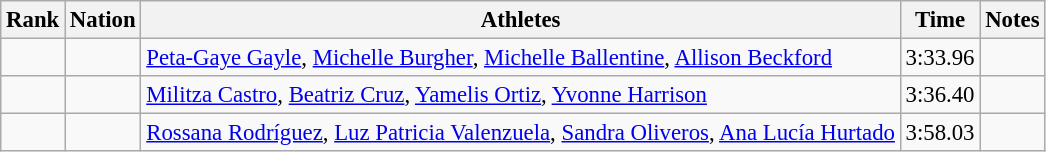<table class="wikitable sortable" style="text-align:center;font-size:95%">
<tr>
<th>Rank</th>
<th>Nation</th>
<th>Athletes</th>
<th>Time</th>
<th>Notes</th>
</tr>
<tr>
<td></td>
<td align=left></td>
<td align=left><a href='#'>Peta-Gaye Gayle</a>, <a href='#'>Michelle Burgher</a>, <a href='#'>Michelle Ballentine</a>, <a href='#'>Allison Beckford</a></td>
<td>3:33.96</td>
<td></td>
</tr>
<tr>
<td></td>
<td align=left></td>
<td align=left><a href='#'>Militza Castro</a>, <a href='#'>Beatriz Cruz</a>, <a href='#'>Yamelis Ortiz</a>, <a href='#'>Yvonne Harrison</a></td>
<td>3:36.40</td>
<td></td>
</tr>
<tr>
<td></td>
<td align=left></td>
<td align=left><a href='#'>Rossana Rodríguez</a>, <a href='#'>Luz Patricia Valenzuela</a>, <a href='#'>Sandra Oliveros</a>, <a href='#'>Ana Lucía Hurtado</a></td>
<td>3:58.03</td>
<td></td>
</tr>
</table>
